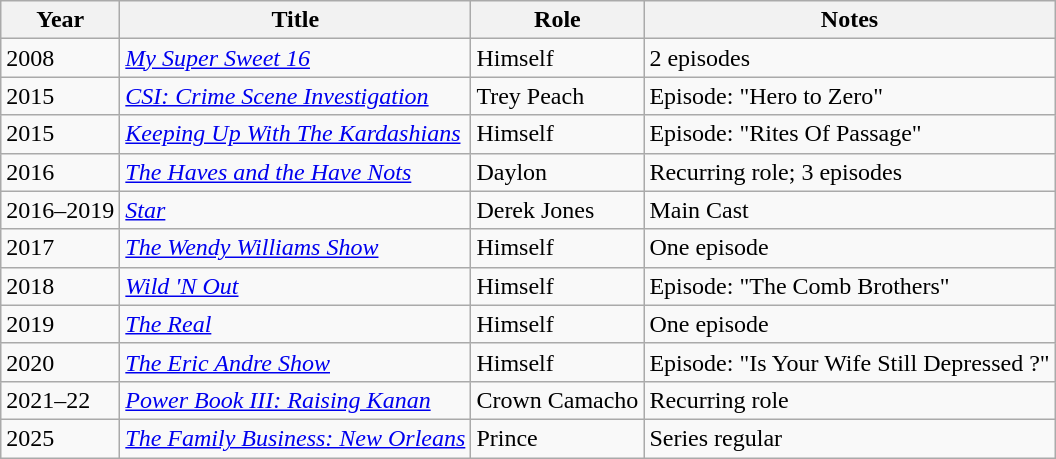<table class="wikitable sortable">
<tr>
<th>Year</th>
<th>Title</th>
<th>Role</th>
<th class="unsortable">Notes</th>
</tr>
<tr>
<td>2008</td>
<td><em><a href='#'>My Super Sweet 16</a></em></td>
<td>Himself</td>
<td>2 episodes</td>
</tr>
<tr>
<td>2015</td>
<td><em><a href='#'>CSI: Crime Scene Investigation</a></em></td>
<td>Trey Peach</td>
<td>Episode: "Hero to Zero"</td>
</tr>
<tr>
<td>2015</td>
<td><em><a href='#'>Keeping Up With The Kardashians</a></em></td>
<td>Himself</td>
<td>Episode: "Rites Of Passage"</td>
</tr>
<tr>
<td>2016</td>
<td><em><a href='#'>The Haves and the Have Nots</a></em></td>
<td>Daylon</td>
<td>Recurring role; 3 episodes</td>
</tr>
<tr>
<td>2016–2019</td>
<td><em><a href='#'>Star</a></em></td>
<td>Derek Jones</td>
<td>Main Cast</td>
</tr>
<tr>
<td>2017</td>
<td><em><a href='#'>The Wendy Williams Show</a></em></td>
<td>Himself</td>
<td>One episode</td>
</tr>
<tr>
<td>2018</td>
<td><em><a href='#'>Wild 'N Out</a></em></td>
<td>Himself</td>
<td>Episode: "The Comb Brothers"</td>
</tr>
<tr>
<td>2019</td>
<td><em><a href='#'>The Real</a></em></td>
<td>Himself</td>
<td>One episode</td>
</tr>
<tr>
<td>2020</td>
<td><em><a href='#'>The Eric Andre Show</a></em></td>
<td>Himself</td>
<td>Episode: "Is Your Wife Still Depressed ?"</td>
</tr>
<tr>
<td>2021–22</td>
<td><em><a href='#'>Power Book III: Raising Kanan</a></em></td>
<td>Crown Camacho</td>
<td>Recurring role</td>
</tr>
<tr>
<td>2025</td>
<td><em><a href='#'>The Family Business: New Orleans</a></em></td>
<td>Prince</td>
<td>Series regular</td>
</tr>
</table>
